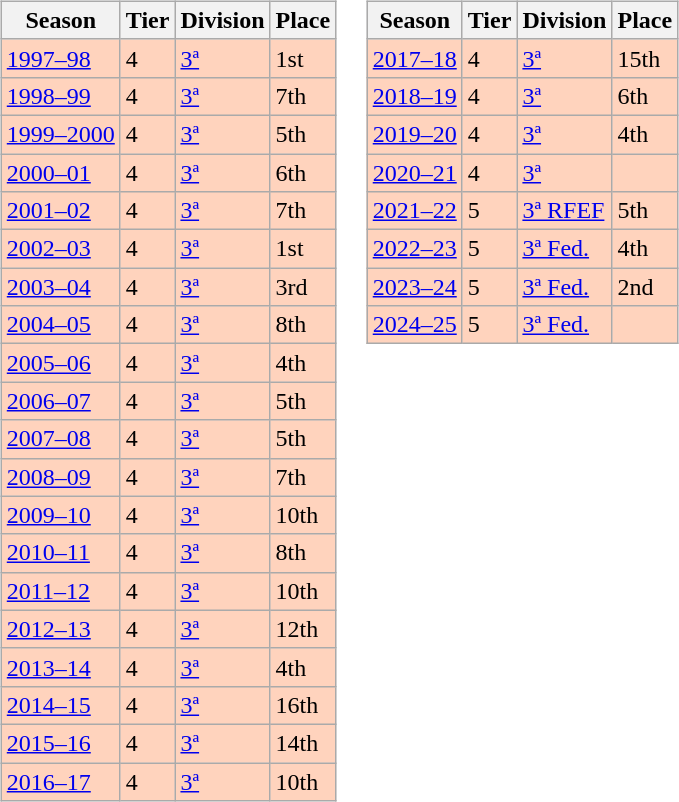<table>
<tr>
<td valign="top" width=0%><br><table class="wikitable">
<tr style="background:#f0f6fa;">
<th>Season</th>
<th>Tier</th>
<th>Division</th>
<th>Place</th>
</tr>
<tr>
<td style="background:#FFD3BD;"><a href='#'>1997–98</a></td>
<td style="background:#FFD3BD;">4</td>
<td style="background:#FFD3BD;"><a href='#'>3ª</a></td>
<td style="background:#FFD3BD;">1st</td>
</tr>
<tr>
<td style="background:#FFD3BD;"><a href='#'>1998–99</a></td>
<td style="background:#FFD3BD;">4</td>
<td style="background:#FFD3BD;"><a href='#'>3ª</a></td>
<td style="background:#FFD3BD;">7th</td>
</tr>
<tr>
<td style="background:#FFD3BD;"><a href='#'>1999–2000</a></td>
<td style="background:#FFD3BD;">4</td>
<td style="background:#FFD3BD;"><a href='#'>3ª</a></td>
<td style="background:#FFD3BD;">5th</td>
</tr>
<tr>
<td style="background:#FFD3BD;"><a href='#'>2000–01</a></td>
<td style="background:#FFD3BD;">4</td>
<td style="background:#FFD3BD;"><a href='#'>3ª</a></td>
<td style="background:#FFD3BD;">6th</td>
</tr>
<tr>
<td style="background:#FFD3BD;"><a href='#'>2001–02</a></td>
<td style="background:#FFD3BD;">4</td>
<td style="background:#FFD3BD;"><a href='#'>3ª</a></td>
<td style="background:#FFD3BD;">7th</td>
</tr>
<tr>
<td style="background:#FFD3BD;"><a href='#'>2002–03</a></td>
<td style="background:#FFD3BD;">4</td>
<td style="background:#FFD3BD;"><a href='#'>3ª</a></td>
<td style="background:#FFD3BD;">1st</td>
</tr>
<tr>
<td style="background:#FFD3BD;"><a href='#'>2003–04</a></td>
<td style="background:#FFD3BD;">4</td>
<td style="background:#FFD3BD;"><a href='#'>3ª</a></td>
<td style="background:#FFD3BD;">3rd</td>
</tr>
<tr>
<td style="background:#FFD3BD;"><a href='#'>2004–05</a></td>
<td style="background:#FFD3BD;">4</td>
<td style="background:#FFD3BD;"><a href='#'>3ª</a></td>
<td style="background:#FFD3BD;">8th</td>
</tr>
<tr>
<td style="background:#FFD3BD;"><a href='#'>2005–06</a></td>
<td style="background:#FFD3BD;">4</td>
<td style="background:#FFD3BD;"><a href='#'>3ª</a></td>
<td style="background:#FFD3BD;">4th</td>
</tr>
<tr>
<td style="background:#FFD3BD;"><a href='#'>2006–07</a></td>
<td style="background:#FFD3BD;">4</td>
<td style="background:#FFD3BD;"><a href='#'>3ª</a></td>
<td style="background:#FFD3BD;">5th</td>
</tr>
<tr>
<td style="background:#FFD3BD;"><a href='#'>2007–08</a></td>
<td style="background:#FFD3BD;">4</td>
<td style="background:#FFD3BD;"><a href='#'>3ª</a></td>
<td style="background:#FFD3BD;">5th</td>
</tr>
<tr>
<td style="background:#FFD3BD;"><a href='#'>2008–09</a></td>
<td style="background:#FFD3BD;">4</td>
<td style="background:#FFD3BD;"><a href='#'>3ª</a></td>
<td style="background:#FFD3BD;">7th</td>
</tr>
<tr>
<td style="background:#FFD3BD;"><a href='#'>2009–10</a></td>
<td style="background:#FFD3BD;">4</td>
<td style="background:#FFD3BD;"><a href='#'>3ª</a></td>
<td style="background:#FFD3BD;">10th</td>
</tr>
<tr>
<td style="background:#FFD3BD;"><a href='#'>2010–11</a></td>
<td style="background:#FFD3BD;">4</td>
<td style="background:#FFD3BD;"><a href='#'>3ª</a></td>
<td style="background:#FFD3BD;">8th</td>
</tr>
<tr>
<td style="background:#FFD3BD;"><a href='#'>2011–12</a></td>
<td style="background:#FFD3BD;">4</td>
<td style="background:#FFD3BD;"><a href='#'>3ª</a></td>
<td style="background:#FFD3BD;">10th</td>
</tr>
<tr>
<td style="background:#FFD3BD;"><a href='#'>2012–13</a></td>
<td style="background:#FFD3BD;">4</td>
<td style="background:#FFD3BD;"><a href='#'>3ª</a></td>
<td style="background:#FFD3BD;">12th</td>
</tr>
<tr>
<td style="background:#FFD3BD;"><a href='#'>2013–14</a></td>
<td style="background:#FFD3BD;">4</td>
<td style="background:#FFD3BD;"><a href='#'>3ª</a></td>
<td style="background:#FFD3BD;">4th</td>
</tr>
<tr>
<td style="background:#FFD3BD;"><a href='#'>2014–15</a></td>
<td style="background:#FFD3BD;">4</td>
<td style="background:#FFD3BD;"><a href='#'>3ª</a></td>
<td style="background:#FFD3BD;">16th</td>
</tr>
<tr>
<td style="background:#FFD3BD;"><a href='#'>2015–16</a></td>
<td style="background:#FFD3BD;">4</td>
<td style="background:#FFD3BD;"><a href='#'>3ª</a></td>
<td style="background:#FFD3BD;">14th</td>
</tr>
<tr>
<td style="background:#FFD3BD;"><a href='#'>2016–17</a></td>
<td style="background:#FFD3BD;">4</td>
<td style="background:#FFD3BD;"><a href='#'>3ª</a></td>
<td style="background:#FFD3BD;">10th</td>
</tr>
</table>
</td>
<td valign="top" width=0%><br><table class="wikitable">
<tr style="background:#f0f6fa;">
<th>Season</th>
<th>Tier</th>
<th>Division</th>
<th>Place</th>
</tr>
<tr>
<td style="background:#FFD3BD;"><a href='#'>2017–18</a></td>
<td style="background:#FFD3BD;">4</td>
<td style="background:#FFD3BD;"><a href='#'>3ª</a></td>
<td style="background:#FFD3BD;">15th</td>
</tr>
<tr>
<td style="background:#FFD3BD;"><a href='#'>2018–19</a></td>
<td style="background:#FFD3BD;">4</td>
<td style="background:#FFD3BD;"><a href='#'>3ª</a></td>
<td style="background:#FFD3BD;">6th</td>
</tr>
<tr>
<td style="background:#FFD3BD;"><a href='#'>2019–20</a></td>
<td style="background:#FFD3BD;">4</td>
<td style="background:#FFD3BD;"><a href='#'>3ª</a></td>
<td style="background:#FFD3BD;">4th</td>
</tr>
<tr>
<td style="background:#FFD3BD;"><a href='#'>2020–21</a></td>
<td style="background:#FFD3BD;">4</td>
<td style="background:#FFD3BD;"><a href='#'>3ª</a></td>
<td style="background:#FFD3BD;"></td>
</tr>
<tr>
<td style="background:#FFD3BD;"><a href='#'>2021–22</a></td>
<td style="background:#FFD3BD;">5</td>
<td style="background:#FFD3BD;"><a href='#'>3ª RFEF</a></td>
<td style="background:#FFD3BD;">5th</td>
</tr>
<tr>
<td style="background:#FFD3BD;"><a href='#'>2022–23</a></td>
<td style="background:#FFD3BD;">5</td>
<td style="background:#FFD3BD;"><a href='#'>3ª Fed.</a></td>
<td style="background:#FFD3BD;">4th</td>
</tr>
<tr>
<td style="background:#FFD3BD;"><a href='#'>2023–24</a></td>
<td style="background:#FFD3BD;">5</td>
<td style="background:#FFD3BD;"><a href='#'>3ª Fed.</a></td>
<td style="background:#FFD3BD;">2nd</td>
</tr>
<tr>
<td style="background:#FFD3BD;"><a href='#'>2024–25</a></td>
<td style="background:#FFD3BD;">5</td>
<td style="background:#FFD3BD;"><a href='#'>3ª Fed.</a></td>
<td style="background:#FFD3BD;"></td>
</tr>
</table>
</td>
</tr>
</table>
